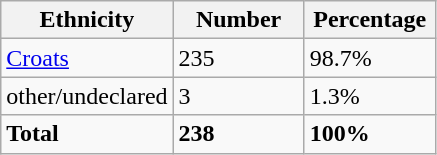<table class="wikitable">
<tr>
<th width="100px">Ethnicity</th>
<th width="80px">Number</th>
<th width="80px">Percentage</th>
</tr>
<tr>
<td><a href='#'>Croats</a></td>
<td>235</td>
<td>98.7%</td>
</tr>
<tr>
<td>other/undeclared</td>
<td>3</td>
<td>1.3%</td>
</tr>
<tr>
<td><strong>Total</strong></td>
<td><strong>238</strong></td>
<td><strong>100%</strong></td>
</tr>
</table>
